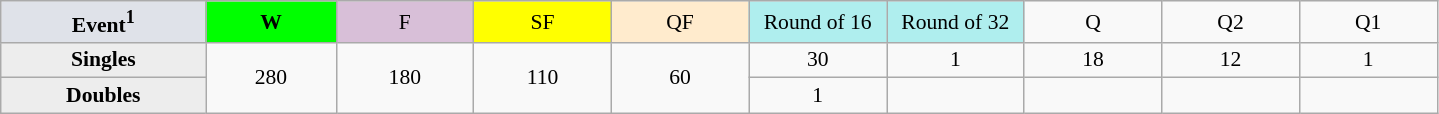<table class=wikitable style=font-size:90%;text-align:center>
<tr>
<td style="width:130px; background:#dfe2e9;"><strong>Event<sup>1</sup></strong></td>
<td style="width:80px; background:lime;"><strong>W</strong></td>
<td style="width:85px; background:thistle;">F</td>
<td style="width:85px; background:#ff0;">SF</td>
<td style="width:85px; background:#ffebcd;">QF</td>
<td style="width:85px; background:#afeeee;">Round of 16</td>
<td style="width:85px; background:#afeeee;">Round of 32</td>
<td width=85>Q</td>
<td width=85>Q2</td>
<td width=85>Q1</td>
</tr>
<tr>
<th style="background:#ededed;">Singles</th>
<td rowspan=2>280</td>
<td rowspan=2>180</td>
<td rowspan=2>110</td>
<td rowspan=2>60</td>
<td>30</td>
<td>1</td>
<td>18</td>
<td>12</td>
<td>1</td>
</tr>
<tr>
<th style="background:#ededed;">Doubles</th>
<td>1</td>
<td></td>
<td></td>
<td></td>
<td></td>
</tr>
</table>
